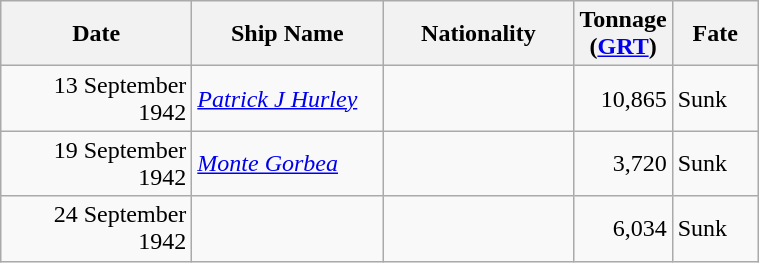<table class="wikitable sortable">
<tr>
<th width="120px">Date</th>
<th width="120px">Ship Name</th>
<th width="120px">Nationality</th>
<th width="25px">Tonnage<br>(<a href='#'>GRT</a>)</th>
<th width="50px">Fate</th>
</tr>
<tr>
<td align="right">13 September 1942</td>
<td align="left"><a href='#'><em>Patrick J Hurley</em></a></td>
<td align="left"></td>
<td align="right">10,865</td>
<td align="left">Sunk</td>
</tr>
<tr>
<td align="right">19 September 1942</td>
<td align="left"><a href='#'><em>Monte Gorbea</em></a></td>
<td align="left"></td>
<td align="right">3,720</td>
<td align="left">Sunk</td>
</tr>
<tr>
<td align="right">24 September 1942</td>
<td align="left"></td>
<td align="left"></td>
<td align="right">6,034</td>
<td align="left">Sunk</td>
</tr>
</table>
